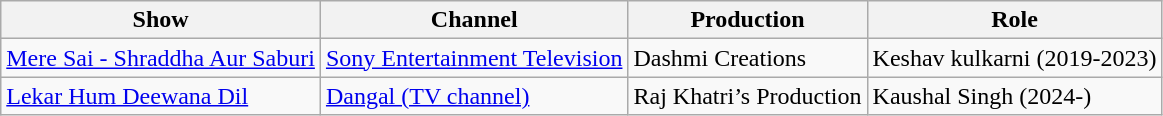<table class="wikitable">
<tr>
<th>Show</th>
<th>Channel</th>
<th>Production</th>
<th>Role</th>
</tr>
<tr>
<td><a href='#'>Mere Sai - Shraddha Aur Saburi</a></td>
<td><a href='#'>Sony Entertainment Television</a></td>
<td>Dashmi Creations</td>
<td>Keshav kulkarni (2019-2023)</td>
</tr>
<tr>
<td><a href='#'>Lekar Hum Deewana Dil</a></td>
<td><a href='#'>Dangal (TV channel)</a></td>
<td>Raj Khatri’s Production</td>
<td>Kaushal Singh (2024-)</td>
</tr>
</table>
